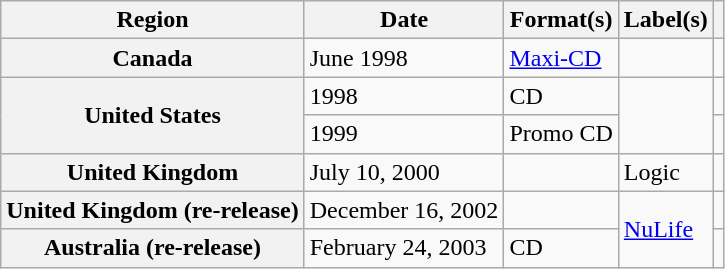<table class="wikitable plainrowheaders">
<tr>
<th scope="col">Region</th>
<th scope="col">Date</th>
<th scope="col">Format(s)</th>
<th scope="col">Label(s)</th>
<th scope="col"></th>
</tr>
<tr>
<th scope="row">Canada</th>
<td>June 1998</td>
<td><a href='#'>Maxi-CD</a></td>
<td></td>
<td></td>
</tr>
<tr>
<th scope="row" rowspan="2">United States</th>
<td>1998</td>
<td>CD</td>
<td rowspan="2"></td>
<td></td>
</tr>
<tr>
<td>1999</td>
<td>Promo CD</td>
<td></td>
</tr>
<tr>
<th scope="row">United Kingdom</th>
<td>July 10, 2000</td>
<td></td>
<td>Logic</td>
<td></td>
</tr>
<tr>
<th scope="row">United Kingdom (re-release)</th>
<td>December 16, 2002</td>
<td></td>
<td rowspan="2"><a href='#'>NuLife</a></td>
<td></td>
</tr>
<tr>
<th scope="row">Australia (re-release)</th>
<td>February 24, 2003</td>
<td>CD</td>
<td></td>
</tr>
</table>
